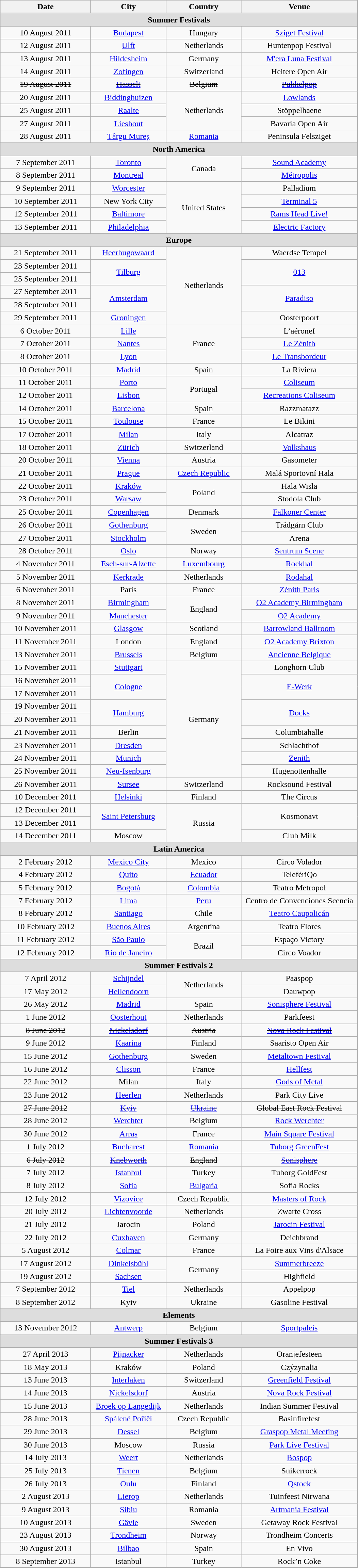<table class="wikitable" style="text-align:center;">
<tr>
<th width="170">Date</th>
<th width="140">City</th>
<th width="140">Country</th>
<th width="220">Venue</th>
</tr>
<tr bgcolor="#DDDDDD">
<td colspan=4><strong>Summer Festivals</strong></td>
</tr>
<tr>
<td>10 August 2011</td>
<td><a href='#'>Budapest</a></td>
<td>Hungary</td>
<td><a href='#'>Sziget Festival</a></td>
</tr>
<tr>
<td>12 August 2011</td>
<td><a href='#'>Ulft</a></td>
<td>Netherlands</td>
<td>Huntenpop Festival</td>
</tr>
<tr>
<td>13 August 2011</td>
<td><a href='#'>Hildesheim</a></td>
<td>Germany</td>
<td><a href='#'>M'era Luna Festival</a></td>
</tr>
<tr>
<td>14 August 2011</td>
<td><a href='#'>Zofingen</a></td>
<td>Switzerland</td>
<td>Heitere Open Air</td>
</tr>
<tr>
<td><s>19 August 2011</s></td>
<td><s><a href='#'>Hasselt</a></s></td>
<td><s>Belgium</s></td>
<td><s><a href='#'>Pukkelpop</a></s> </td>
</tr>
<tr>
<td>20 August 2011</td>
<td><a href='#'>Biddinghuizen</a></td>
<td rowspan="3">Netherlands</td>
<td><a href='#'>Lowlands</a></td>
</tr>
<tr>
<td>25 August 2011</td>
<td><a href='#'>Raalte</a></td>
<td>Stöppelhaene</td>
</tr>
<tr>
<td>27 August 2011</td>
<td><a href='#'>Lieshout</a></td>
<td>Bavaria Open Air</td>
</tr>
<tr>
<td>28 August 2011</td>
<td><a href='#'>Târgu Mureș</a></td>
<td><a href='#'>Romania</a></td>
<td>Peninsula Felsziget</td>
</tr>
<tr bgcolor="#DDDDDD">
<td colspan=4><strong>North America</strong></td>
</tr>
<tr>
<td>7 September 2011</td>
<td><a href='#'>Toronto</a></td>
<td rowspan="2">Canada</td>
<td><a href='#'>Sound Academy</a></td>
</tr>
<tr>
<td>8 September 2011</td>
<td><a href='#'>Montreal</a></td>
<td><a href='#'>Métropolis</a></td>
</tr>
<tr>
<td>9 September 2011</td>
<td><a href='#'>Worcester</a></td>
<td rowspan="4">United States</td>
<td>Palladium</td>
</tr>
<tr>
<td>10 September 2011</td>
<td>New York City</td>
<td><a href='#'>Terminal 5</a></td>
</tr>
<tr>
<td>12 September 2011</td>
<td><a href='#'>Baltimore</a></td>
<td><a href='#'>Rams Head Live!</a></td>
</tr>
<tr>
<td>13 September 2011</td>
<td><a href='#'>Philadelphia</a></td>
<td><a href='#'>Electric Factory</a></td>
</tr>
<tr bgcolor="#DDDDDD">
<td colspan=4><strong>Europe</strong></td>
</tr>
<tr>
<td>21 September 2011</td>
<td><a href='#'>Heerhugowaard</a></td>
<td rowspan="6">Netherlands</td>
<td>Waerdse Tempel</td>
</tr>
<tr>
<td>23 September 2011</td>
<td rowspan="2"><a href='#'>Tilburg</a></td>
<td rowspan="2"><a href='#'>013</a></td>
</tr>
<tr>
<td>25 September 2011</td>
</tr>
<tr>
<td>27 September 2011</td>
<td rowspan="2"><a href='#'>Amsterdam</a></td>
<td rowspan="2"><a href='#'>Paradiso</a></td>
</tr>
<tr>
<td>28 September 2011</td>
</tr>
<tr>
<td>29 September 2011</td>
<td><a href='#'>Groningen</a></td>
<td>Oosterpoort</td>
</tr>
<tr>
<td>6 October 2011</td>
<td><a href='#'>Lille</a></td>
<td rowspan="3">France</td>
<td>L’aéronef</td>
</tr>
<tr>
<td>7 October 2011</td>
<td><a href='#'>Nantes</a></td>
<td><a href='#'>Le Zénith</a></td>
</tr>
<tr>
<td>8 October 2011</td>
<td><a href='#'>Lyon</a></td>
<td><a href='#'>Le Transbordeur</a></td>
</tr>
<tr>
<td>10 October 2011</td>
<td><a href='#'>Madrid</a></td>
<td>Spain</td>
<td>La Riviera</td>
</tr>
<tr>
<td>11 October 2011</td>
<td><a href='#'>Porto</a></td>
<td rowspan="2">Portugal</td>
<td><a href='#'>Coliseum</a></td>
</tr>
<tr>
<td>12 October 2011</td>
<td><a href='#'>Lisbon</a></td>
<td><a href='#'>Recreations Coliseum</a></td>
</tr>
<tr>
<td>14 October 2011</td>
<td><a href='#'>Barcelona</a></td>
<td>Spain</td>
<td>Razzmatazz</td>
</tr>
<tr>
<td>15 October 2011</td>
<td><a href='#'>Toulouse</a></td>
<td>France</td>
<td>Le Bikini</td>
</tr>
<tr>
<td>17 October 2011</td>
<td><a href='#'>Milan</a></td>
<td>Italy</td>
<td>Alcatraz</td>
</tr>
<tr>
<td>18 October 2011</td>
<td><a href='#'>Zürich</a></td>
<td>Switzerland</td>
<td><a href='#'>Volkshaus</a></td>
</tr>
<tr>
<td>20 October 2011</td>
<td><a href='#'>Vienna</a></td>
<td>Austria</td>
<td>Gasometer</td>
</tr>
<tr>
<td>21 October 2011</td>
<td><a href='#'>Prague</a></td>
<td><a href='#'>Czech Republic</a></td>
<td>Malá Sportovní Hala</td>
</tr>
<tr>
<td>22 October 2011</td>
<td><a href='#'>Kraków</a></td>
<td rowspan="2">Poland</td>
<td>Hala Wisla</td>
</tr>
<tr>
<td>23 October 2011</td>
<td><a href='#'>Warsaw</a></td>
<td>Stodola Club</td>
</tr>
<tr>
<td>25 October 2011</td>
<td><a href='#'>Copenhagen</a></td>
<td>Denmark</td>
<td><a href='#'>Falkoner Center</a></td>
</tr>
<tr>
<td>26 October 2011</td>
<td><a href='#'>Gothenburg</a></td>
<td rowspan="2">Sweden</td>
<td>Trädgårn Club</td>
</tr>
<tr>
<td>27 October 2011</td>
<td><a href='#'>Stockholm</a></td>
<td>Arena</td>
</tr>
<tr>
<td>28 October 2011</td>
<td><a href='#'>Oslo</a></td>
<td>Norway</td>
<td><a href='#'>Sentrum Scene</a></td>
</tr>
<tr>
<td>4 November 2011</td>
<td><a href='#'>Esch-sur-Alzette</a></td>
<td><a href='#'>Luxembourg</a></td>
<td><a href='#'>Rockhal</a></td>
</tr>
<tr>
<td>5 November 2011</td>
<td><a href='#'>Kerkrade</a></td>
<td>Netherlands</td>
<td><a href='#'>Rodahal</a></td>
</tr>
<tr>
<td>6 November 2011</td>
<td>Paris</td>
<td>France</td>
<td><a href='#'>Zénith Paris</a></td>
</tr>
<tr>
<td>8 November 2011</td>
<td><a href='#'>Birmingham</a></td>
<td rowspan="2">England</td>
<td><a href='#'>O2 Academy Birmingham</a></td>
</tr>
<tr>
<td>9 November 2011</td>
<td><a href='#'>Manchester</a></td>
<td><a href='#'>O2 Academy</a></td>
</tr>
<tr>
<td>10 November 2011</td>
<td><a href='#'>Glasgow</a></td>
<td>Scotland</td>
<td><a href='#'>Barrowland Ballroom</a></td>
</tr>
<tr>
<td>11 November 2011</td>
<td>London</td>
<td>England</td>
<td><a href='#'>O2 Academy Brixton</a></td>
</tr>
<tr>
<td>13 November 2011</td>
<td><a href='#'>Brussels</a></td>
<td>Belgium</td>
<td><a href='#'>Ancienne Belgique</a></td>
</tr>
<tr>
<td>15 November 2011</td>
<td><a href='#'>Stuttgart</a></td>
<td rowspan="9">Germany</td>
<td>Longhorn Club</td>
</tr>
<tr>
<td>16 November 2011</td>
<td rowspan="2"><a href='#'>Cologne</a></td>
<td rowspan="2"><a href='#'>E-Werk</a></td>
</tr>
<tr>
<td>17 November 2011</td>
</tr>
<tr>
<td>19 November 2011</td>
<td rowspan="2"><a href='#'>Hamburg</a></td>
<td rowspan="2"><a href='#'>Docks</a></td>
</tr>
<tr>
<td>20 November 2011</td>
</tr>
<tr>
<td>21 November 2011</td>
<td>Berlin</td>
<td>Columbiahalle</td>
</tr>
<tr>
<td>23 November 2011</td>
<td><a href='#'>Dresden</a></td>
<td>Schlachthof</td>
</tr>
<tr>
<td>24 November 2011</td>
<td><a href='#'>Munich</a></td>
<td><a href='#'>Zenith</a></td>
</tr>
<tr>
<td>25 November 2011</td>
<td><a href='#'>Neu-Isenburg</a></td>
<td>Hugenottenhalle</td>
</tr>
<tr>
<td>26 November 2011</td>
<td><a href='#'>Sursee</a></td>
<td>Switzerland</td>
<td>Rocksound Festival</td>
</tr>
<tr>
<td>10 December 2011</td>
<td><a href='#'>Helsinki</a></td>
<td>Finland</td>
<td>The Circus</td>
</tr>
<tr>
<td>12 December 2011</td>
<td rowspan="2"><a href='#'>Saint Petersburg</a></td>
<td rowspan="3">Russia</td>
<td rowspan="2">Kosmonavt</td>
</tr>
<tr>
<td>13 December 2011</td>
</tr>
<tr>
<td>14 December 2011</td>
<td>Moscow</td>
<td>Club Milk</td>
</tr>
<tr bgcolor="#DDDDDD">
<td colspan=4><strong>Latin America</strong></td>
</tr>
<tr>
<td>2 February 2012</td>
<td><a href='#'>Mexico City</a></td>
<td>Mexico</td>
<td>Circo Volador</td>
</tr>
<tr>
<td>4 February 2012</td>
<td><a href='#'>Quito</a></td>
<td><a href='#'>Ecuador</a></td>
<td>TelefériQo</td>
</tr>
<tr>
<td><s>5 February 2012</s></td>
<td><s><a href='#'>Bogotá</a></s></td>
<td><s><a href='#'>Colombia</a></s></td>
<td><s>Teatro Metropol</s></td>
</tr>
<tr>
<td>7 February 2012</td>
<td><a href='#'>Lima</a></td>
<td><a href='#'>Peru</a></td>
<td>Centro de Convenciones Scencia</td>
</tr>
<tr>
<td>8 February 2012</td>
<td><a href='#'>Santiago</a></td>
<td>Chile</td>
<td><a href='#'>Teatro Caupolicán</a></td>
</tr>
<tr>
<td>10 February 2012</td>
<td><a href='#'>Buenos Aires</a></td>
<td>Argentina</td>
<td>Teatro Flores</td>
</tr>
<tr>
<td>11 February 2012</td>
<td><a href='#'>São Paulo</a></td>
<td rowspan="2">Brazil</td>
<td>Espaço Victory</td>
</tr>
<tr>
<td>12 February 2012</td>
<td><a href='#'>Rio de Janeiro</a></td>
<td>Circo Voador</td>
</tr>
<tr bgcolor="#DDDDDD">
<td colspan=4><strong>Summer Festivals 2</strong></td>
</tr>
<tr>
<td>7 April 2012</td>
<td><a href='#'>Schijndel</a></td>
<td rowspan="2">Netherlands</td>
<td>Paaspop</td>
</tr>
<tr>
<td>17 May 2012</td>
<td><a href='#'>Hellendoorn</a></td>
<td>Dauwpop</td>
</tr>
<tr>
<td>26 May 2012</td>
<td><a href='#'>Madrid</a></td>
<td>Spain</td>
<td><a href='#'>Sonisphere Festival</a></td>
</tr>
<tr>
<td>1 June 2012</td>
<td><a href='#'>Oosterhout</a></td>
<td>Netherlands</td>
<td>Parkfeest</td>
</tr>
<tr>
<td><s>8 June 2012</s></td>
<td><s><a href='#'>Nickelsdorf</a></s></td>
<td><s>Austria</s></td>
<td><s><a href='#'>Nova Rock Festival</a></s> </td>
</tr>
<tr>
<td>9 June 2012</td>
<td><a href='#'>Kaarina</a></td>
<td>Finland</td>
<td>Saaristo Open Air</td>
</tr>
<tr>
<td>15 June 2012</td>
<td><a href='#'>Gothenburg</a></td>
<td>Sweden</td>
<td><a href='#'>Metaltown Festival</a></td>
</tr>
<tr>
<td>16 June 2012</td>
<td><a href='#'>Clisson</a></td>
<td>France</td>
<td><a href='#'>Hellfest</a></td>
</tr>
<tr>
<td>22 June 2012</td>
<td>Milan</td>
<td>Italy</td>
<td><a href='#'>Gods of Metal</a></td>
</tr>
<tr>
<td>23 June 2012</td>
<td><a href='#'>Heerlen</a></td>
<td>Netherlands</td>
<td>Park City Live</td>
</tr>
<tr>
<td><s>27 June 2012</s></td>
<td><s><a href='#'>Kyiv</a></s></td>
<td><s><a href='#'>Ukraine</a></s></td>
<td><s>Global East Rock Festival</s></td>
</tr>
<tr>
<td>28 June 2012</td>
<td><a href='#'>Werchter</a></td>
<td>Belgium</td>
<td><a href='#'>Rock Werchter</a></td>
</tr>
<tr>
<td>30 June 2012</td>
<td><a href='#'>Arras</a></td>
<td>France</td>
<td><a href='#'>Main Square Festival</a></td>
</tr>
<tr>
<td>1 July 2012</td>
<td><a href='#'>Bucharest</a></td>
<td><a href='#'>Romania</a></td>
<td><a href='#'>Tuborg GreenFest</a></td>
</tr>
<tr>
<td><s>6 July 2012</s></td>
<td><s><a href='#'>Knebworth</a></s></td>
<td><s>England</s></td>
<td><s><a href='#'>Sonisphere</a></s></td>
</tr>
<tr>
<td>7 July 2012</td>
<td><a href='#'>Istanbul</a></td>
<td>Turkey</td>
<td>Tuborg GoldFest</td>
</tr>
<tr>
<td>8 July 2012</td>
<td><a href='#'>Sofia</a></td>
<td><a href='#'>Bulgaria</a></td>
<td>Sofia Rocks</td>
</tr>
<tr>
<td>12 July 2012</td>
<td><a href='#'>Vizovice</a></td>
<td>Czech Republic</td>
<td><a href='#'>Masters of Rock</a></td>
</tr>
<tr>
<td>20 July 2012</td>
<td><a href='#'>Lichtenvoorde</a></td>
<td>Netherlands</td>
<td>Zwarte Cross</td>
</tr>
<tr>
<td>21 July 2012</td>
<td>Jarocin</td>
<td>Poland</td>
<td><a href='#'>Jarocin Festival</a></td>
</tr>
<tr>
<td>22 July 2012</td>
<td><a href='#'>Cuxhaven</a></td>
<td>Germany</td>
<td>Deichbrand</td>
</tr>
<tr>
<td>5 August 2012</td>
<td><a href='#'>Colmar</a></td>
<td>France</td>
<td>La Foire aux Vins d'Alsace</td>
</tr>
<tr>
<td>17 August 2012</td>
<td><a href='#'>Dinkelsbühl</a></td>
<td rowspan="2">Germany</td>
<td><a href='#'>Summerbreeze</a></td>
</tr>
<tr>
<td>19 August 2012</td>
<td><a href='#'>Sachsen</a></td>
<td>Highfield</td>
</tr>
<tr>
<td>7 September 2012</td>
<td><a href='#'>Tiel</a></td>
<td>Netherlands</td>
<td>Appelpop</td>
</tr>
<tr>
<td>8 September 2012</td>
<td>Kyiv</td>
<td>Ukraine</td>
<td>Gasoline Festival</td>
</tr>
<tr bgcolor="#DDDDDD">
<td colspan=4><strong>Elements</strong></td>
</tr>
<tr>
<td>13 November 2012</td>
<td><a href='#'>Antwerp</a></td>
<td>Belgium</td>
<td><a href='#'>Sportpaleis</a></td>
</tr>
<tr bgcolor="#DDDDDD">
<td colspan=4><strong>Summer Festivals 3</strong></td>
</tr>
<tr>
<td>27 April 2013</td>
<td><a href='#'>Pijnacker</a></td>
<td>Netherlands</td>
<td>Oranjefesteen</td>
</tr>
<tr>
<td>18 May 2013</td>
<td>Kraków</td>
<td>Poland</td>
<td>Czýzynalia</td>
</tr>
<tr>
<td>13 June 2013</td>
<td><a href='#'>Interlaken</a></td>
<td>Switzerland</td>
<td><a href='#'>Greenfield Festival</a></td>
</tr>
<tr>
<td>14 June 2013</td>
<td><a href='#'>Nickelsdorf</a></td>
<td>Austria</td>
<td><a href='#'>Nova Rock Festival</a></td>
</tr>
<tr>
<td>15 June 2013</td>
<td><a href='#'>Broek op Langedijk</a></td>
<td>Netherlands</td>
<td>Indian Summer Festival</td>
</tr>
<tr>
<td>28 June 2013</td>
<td><a href='#'>Spálené Poříčí</a></td>
<td>Czech Republic</td>
<td>Basinfirefest</td>
</tr>
<tr>
<td>29 June 2013</td>
<td><a href='#'>Dessel</a></td>
<td>Belgium</td>
<td><a href='#'>Graspop Metal Meeting</a></td>
</tr>
<tr>
<td>30 June 2013</td>
<td>Moscow</td>
<td>Russia</td>
<td><a href='#'>Park Live Festival</a></td>
</tr>
<tr>
<td>14 July 2013</td>
<td><a href='#'>Weert</a></td>
<td>Netherlands</td>
<td><a href='#'>Bospop</a></td>
</tr>
<tr>
<td>25 July 2013</td>
<td><a href='#'>Tienen</a></td>
<td>Belgium</td>
<td>Suikerrock</td>
</tr>
<tr>
<td>26 July 2013</td>
<td><a href='#'>Oulu</a></td>
<td>Finland</td>
<td><a href='#'>Qstock</a></td>
</tr>
<tr>
<td>2 August 2013</td>
<td><a href='#'>Lierop</a></td>
<td>Netherlands</td>
<td>Tuinfeest Nirwana</td>
</tr>
<tr>
<td>9 August 2013</td>
<td><a href='#'>Sibiu</a></td>
<td>Romania</td>
<td><a href='#'>Artmania Festival</a></td>
</tr>
<tr>
<td>10 August 2013</td>
<td><a href='#'>Gävle</a></td>
<td>Sweden</td>
<td>Getaway Rock Festival</td>
</tr>
<tr>
<td>23 August 2013</td>
<td><a href='#'>Trondheim</a></td>
<td>Norway</td>
<td>Trondheim Concerts</td>
</tr>
<tr>
<td>30 August 2013</td>
<td><a href='#'>Bilbao</a></td>
<td>Spain</td>
<td>En Vivo</td>
</tr>
<tr>
<td>8 September 2013</td>
<td>Istanbul</td>
<td>Turkey</td>
<td>Rock’n Coke</td>
</tr>
</table>
